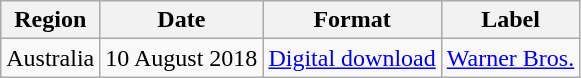<table class="wikitable plainrowheaders">
<tr>
<th scope="col">Region</th>
<th scope="col">Date</th>
<th scope="col">Format</th>
<th scope="col">Label</th>
</tr>
<tr>
<td>Australia</td>
<td>10 August 2018</td>
<td><a href='#'>Digital download</a></td>
<td><a href='#'>Warner Bros.</a></td>
</tr>
</table>
